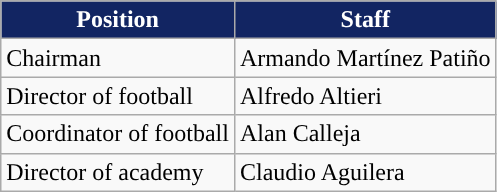<table class="wikitable">
<tr>
<th style=background-color:#122562;color:#ffffff>Position</th>
<th style=background-color:#122562;color:#ffffff>Staff</th>
</tr>
<tr>
<td>Chairman</td>
<td> Armando Martínez Patiño</td>
</tr>
<tr>
<td>Director of football</td>
<td> Alfredo Altieri</td>
</tr>
<tr>
<td>Coordinator of football</td>
<td> Alan Calleja</td>
</tr>
<tr>
<td>Director of academy</td>
<td> Claudio Aguilera</td>
</tr>
</table>
